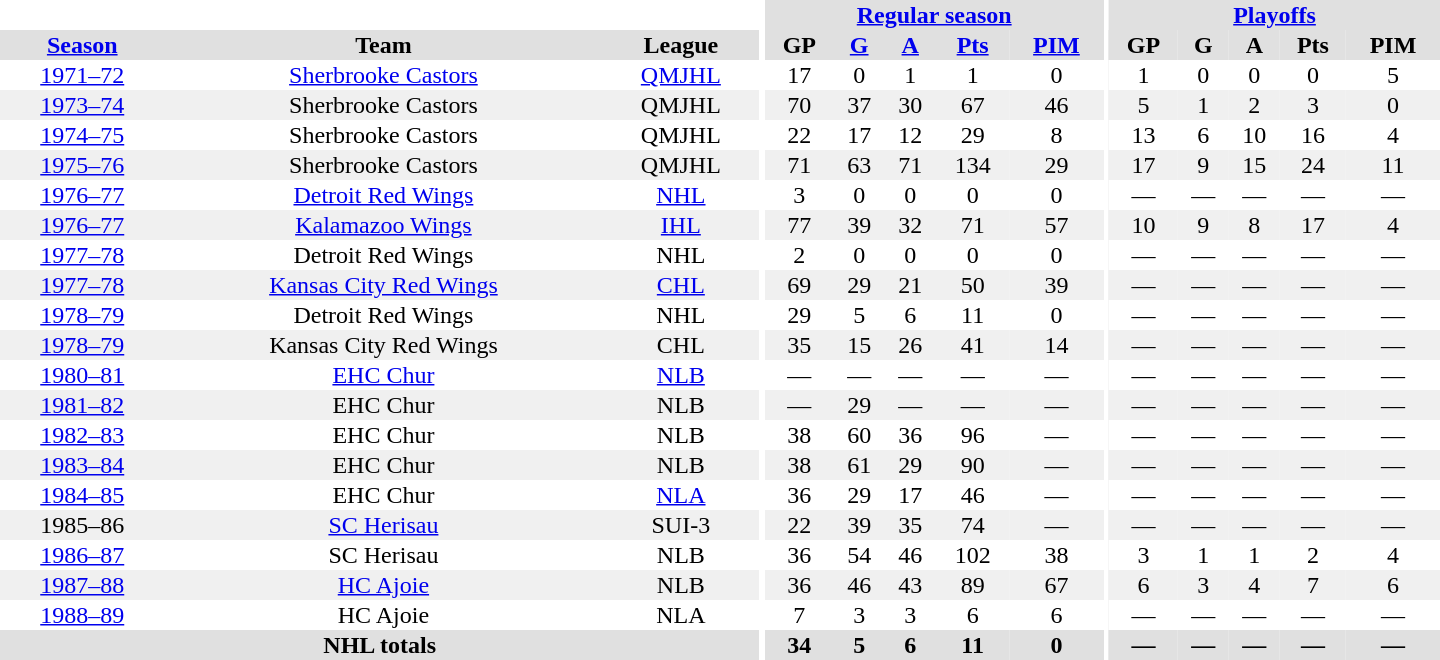<table border="0" cellpadding="1" cellspacing="0" style="text-align:center; width:60em">
<tr bgcolor="#e0e0e0">
<th colspan="3" bgcolor="#ffffff"></th>
<th rowspan="100" bgcolor="#ffffff"></th>
<th colspan="5"><a href='#'>Regular season</a></th>
<th rowspan="100" bgcolor="#ffffff"></th>
<th colspan="5"><a href='#'>Playoffs</a></th>
</tr>
<tr bgcolor="#e0e0e0">
<th><a href='#'>Season</a></th>
<th>Team</th>
<th>League</th>
<th>GP</th>
<th><a href='#'>G</a></th>
<th><a href='#'>A</a></th>
<th><a href='#'>Pts</a></th>
<th><a href='#'>PIM</a></th>
<th>GP</th>
<th>G</th>
<th>A</th>
<th>Pts</th>
<th>PIM</th>
</tr>
<tr>
<td><a href='#'>1971–72</a></td>
<td><a href='#'>Sherbrooke Castors</a></td>
<td><a href='#'>QMJHL</a></td>
<td>17</td>
<td>0</td>
<td>1</td>
<td>1</td>
<td>0</td>
<td>1</td>
<td>0</td>
<td>0</td>
<td>0</td>
<td>5</td>
</tr>
<tr bgcolor="#f0f0f0">
<td><a href='#'>1973–74</a></td>
<td>Sherbrooke Castors</td>
<td>QMJHL</td>
<td>70</td>
<td>37</td>
<td>30</td>
<td>67</td>
<td>46</td>
<td>5</td>
<td>1</td>
<td>2</td>
<td>3</td>
<td>0</td>
</tr>
<tr>
<td><a href='#'>1974–75</a></td>
<td>Sherbrooke Castors</td>
<td>QMJHL</td>
<td>22</td>
<td>17</td>
<td>12</td>
<td>29</td>
<td>8</td>
<td>13</td>
<td>6</td>
<td>10</td>
<td>16</td>
<td>4</td>
</tr>
<tr bgcolor="#f0f0f0">
<td><a href='#'>1975–76</a></td>
<td>Sherbrooke Castors</td>
<td>QMJHL</td>
<td>71</td>
<td>63</td>
<td>71</td>
<td>134</td>
<td>29</td>
<td>17</td>
<td>9</td>
<td>15</td>
<td>24</td>
<td>11</td>
</tr>
<tr>
<td><a href='#'>1976–77</a></td>
<td><a href='#'>Detroit Red Wings</a></td>
<td><a href='#'>NHL</a></td>
<td>3</td>
<td>0</td>
<td>0</td>
<td>0</td>
<td>0</td>
<td>—</td>
<td>—</td>
<td>—</td>
<td>—</td>
<td>—</td>
</tr>
<tr bgcolor="#f0f0f0">
<td><a href='#'>1976–77</a></td>
<td><a href='#'>Kalamazoo Wings</a></td>
<td><a href='#'>IHL</a></td>
<td>77</td>
<td>39</td>
<td>32</td>
<td>71</td>
<td>57</td>
<td>10</td>
<td>9</td>
<td>8</td>
<td>17</td>
<td>4</td>
</tr>
<tr>
<td><a href='#'>1977–78</a></td>
<td>Detroit Red Wings</td>
<td>NHL</td>
<td>2</td>
<td>0</td>
<td>0</td>
<td>0</td>
<td>0</td>
<td>—</td>
<td>—</td>
<td>—</td>
<td>—</td>
<td>—</td>
</tr>
<tr bgcolor="#f0f0f0">
<td><a href='#'>1977–78</a></td>
<td><a href='#'>Kansas City Red Wings</a></td>
<td><a href='#'>CHL</a></td>
<td>69</td>
<td>29</td>
<td>21</td>
<td>50</td>
<td>39</td>
<td>—</td>
<td>—</td>
<td>—</td>
<td>—</td>
<td>—</td>
</tr>
<tr>
<td><a href='#'>1978–79</a></td>
<td>Detroit Red Wings</td>
<td>NHL</td>
<td>29</td>
<td>5</td>
<td>6</td>
<td>11</td>
<td>0</td>
<td>—</td>
<td>—</td>
<td>—</td>
<td>—</td>
<td>—</td>
</tr>
<tr bgcolor="#f0f0f0">
<td><a href='#'>1978–79</a></td>
<td>Kansas City Red Wings</td>
<td>CHL</td>
<td>35</td>
<td>15</td>
<td>26</td>
<td>41</td>
<td>14</td>
<td>—</td>
<td>—</td>
<td>—</td>
<td>—</td>
<td>—</td>
</tr>
<tr>
<td><a href='#'>1980–81</a></td>
<td><a href='#'>EHC Chur</a></td>
<td><a href='#'>NLB</a></td>
<td>—</td>
<td>—</td>
<td>—</td>
<td>—</td>
<td>—</td>
<td>—</td>
<td>—</td>
<td>—</td>
<td>—</td>
<td>—</td>
</tr>
<tr bgcolor="#f0f0f0">
<td><a href='#'>1981–82</a></td>
<td>EHC Chur</td>
<td>NLB</td>
<td>—</td>
<td>29</td>
<td>—</td>
<td>—</td>
<td>—</td>
<td>—</td>
<td>—</td>
<td>—</td>
<td>—</td>
<td>—</td>
</tr>
<tr>
<td><a href='#'>1982–83</a></td>
<td>EHC Chur</td>
<td>NLB</td>
<td>38</td>
<td>60</td>
<td>36</td>
<td>96</td>
<td>—</td>
<td>—</td>
<td>—</td>
<td>—</td>
<td>—</td>
<td>—</td>
</tr>
<tr bgcolor="#f0f0f0">
<td><a href='#'>1983–84</a></td>
<td>EHC Chur</td>
<td>NLB</td>
<td>38</td>
<td>61</td>
<td>29</td>
<td>90</td>
<td>—</td>
<td>—</td>
<td>—</td>
<td>—</td>
<td>—</td>
<td>—</td>
</tr>
<tr>
<td><a href='#'>1984–85</a></td>
<td>EHC Chur</td>
<td><a href='#'>NLA</a></td>
<td>36</td>
<td>29</td>
<td>17</td>
<td>46</td>
<td>—</td>
<td>—</td>
<td>—</td>
<td>—</td>
<td>—</td>
<td>—</td>
</tr>
<tr bgcolor="#f0f0f0">
<td>1985–86</td>
<td><a href='#'>SC Herisau</a></td>
<td>SUI-3</td>
<td>22</td>
<td>39</td>
<td>35</td>
<td>74</td>
<td>—</td>
<td>—</td>
<td>—</td>
<td>—</td>
<td>—</td>
<td>—</td>
</tr>
<tr>
<td><a href='#'>1986–87</a></td>
<td>SC Herisau</td>
<td>NLB</td>
<td>36</td>
<td>54</td>
<td>46</td>
<td>102</td>
<td>38</td>
<td>3</td>
<td>1</td>
<td>1</td>
<td>2</td>
<td>4</td>
</tr>
<tr bgcolor="#f0f0f0">
<td><a href='#'>1987–88</a></td>
<td><a href='#'>HC Ajoie</a></td>
<td>NLB</td>
<td>36</td>
<td>46</td>
<td>43</td>
<td>89</td>
<td>67</td>
<td>6</td>
<td>3</td>
<td>4</td>
<td>7</td>
<td>6</td>
</tr>
<tr>
<td><a href='#'>1988–89</a></td>
<td>HC Ajoie</td>
<td>NLA</td>
<td>7</td>
<td>3</td>
<td>3</td>
<td>6</td>
<td>6</td>
<td>—</td>
<td>—</td>
<td>—</td>
<td>—</td>
<td>—</td>
</tr>
<tr bgcolor="#e0e0e0">
<th colspan="3">NHL totals</th>
<th>34</th>
<th>5</th>
<th>6</th>
<th>11</th>
<th>0</th>
<th>—</th>
<th>—</th>
<th>—</th>
<th>—</th>
<th>—</th>
</tr>
</table>
